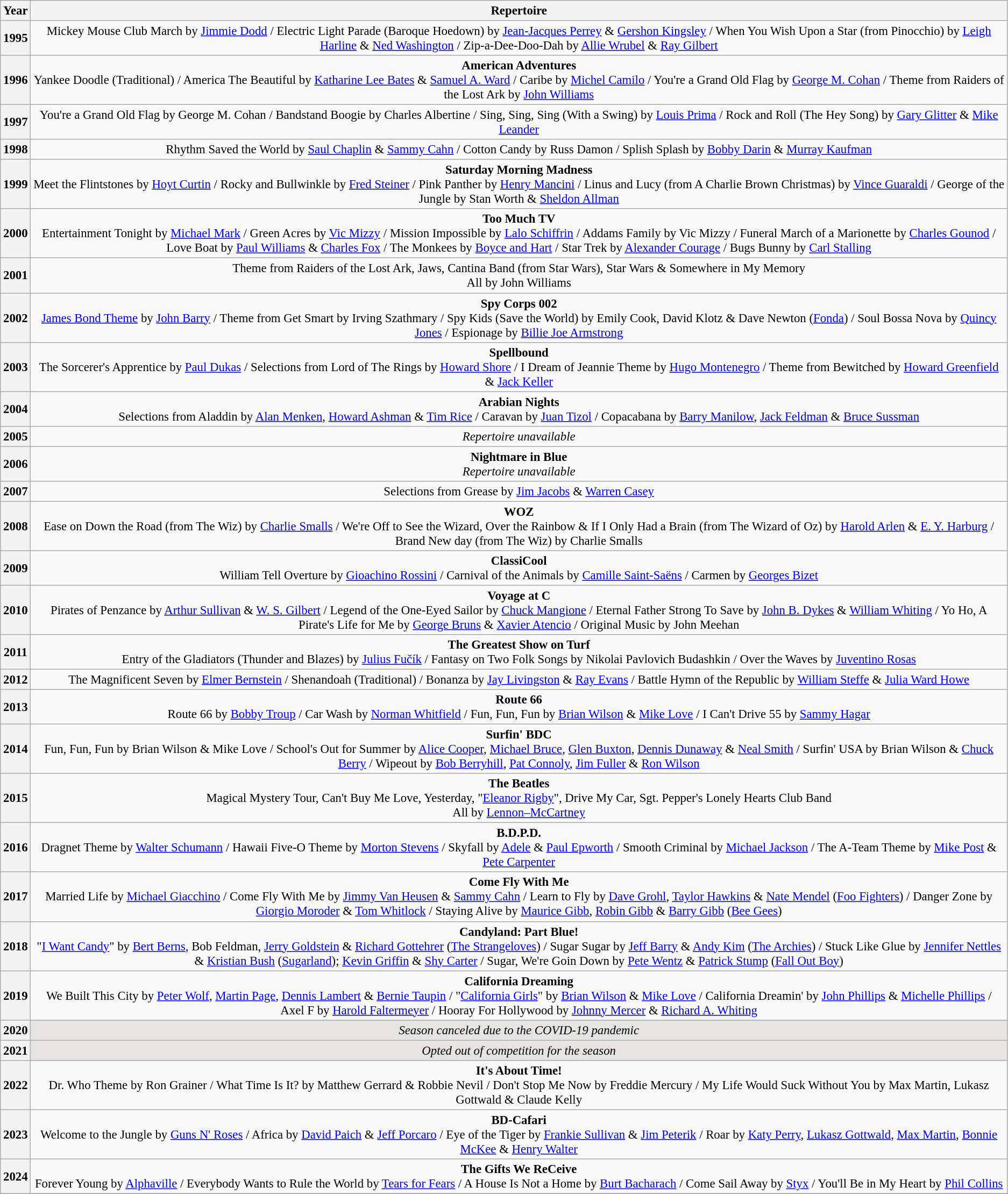<table class="wikitable" style="text-align: center; font-size:95%;">
<tr>
<th scope="col">Year</th>
<th scope="col">Repertoire</th>
</tr>
<tr>
<th scope="row">1995</th>
<td>Mickey Mouse Club March by <a href='#'>Jimmie Dodd</a> / Electric Light Parade (Baroque Hoedown) by <a href='#'>Jean-Jacques Perrey</a> & <a href='#'>Gershon Kingsley</a> / When You Wish Upon a Star (from Pinocchio) by <a href='#'>Leigh Harline</a> & <a href='#'>Ned Washington</a> / Zip-a-Dee-Doo-Dah by <a href='#'>Allie Wrubel</a> & <a href='#'>Ray Gilbert</a></td>
</tr>
<tr>
<th scope="row">1996</th>
<td><strong>American Adventures</strong><br>Yankee Doodle (Traditional) / America The Beautiful by <a href='#'>Katharine Lee Bates</a> & <a href='#'>Samuel A. Ward</a> / Caribe by <a href='#'>Michel Camilo</a> / You're a Grand Old Flag by <a href='#'>George M. Cohan</a> / Theme from Raiders of the Lost Ark by <a href='#'>John Williams</a></td>
</tr>
<tr>
<th scope="row">1997</th>
<td>You're a Grand Old Flag by George M. Cohan / Bandstand Boogie by Charles Albertine / Sing, Sing, Sing (With a Swing) by <a href='#'>Louis Prima</a> / Rock and Roll (The Hey Song) by <a href='#'>Gary Glitter</a> & <a href='#'>Mike Leander</a></td>
</tr>
<tr>
<th scope="row">1998</th>
<td>Rhythm Saved the World by <a href='#'>Saul Chaplin</a> & <a href='#'>Sammy Cahn</a> / Cotton Candy by Russ Damon / Splish Splash by <a href='#'>Bobby Darin</a> & <a href='#'>Murray Kaufman</a></td>
</tr>
<tr>
<th scope="row">1999</th>
<td><strong>Saturday Morning Madness</strong><br>Meet the Flintstones by <a href='#'>Hoyt Curtin</a> / Rocky and Bullwinkle by <a href='#'>Fred Steiner</a> / Pink Panther by <a href='#'>Henry Mancini</a> / Linus and Lucy (from A Charlie Brown Christmas) by <a href='#'>Vince Guaraldi</a> / George of the Jungle by Stan Worth & <a href='#'>Sheldon Allman</a></td>
</tr>
<tr>
<th scope="row">2000</th>
<td><strong>Too Much TV</strong><br>Entertainment Tonight by <a href='#'>Michael Mark</a> / Green Acres by <a href='#'>Vic Mizzy</a> / Mission Impossible by <a href='#'>Lalo Schiffrin</a> / Addams Family by Vic Mizzy / Funeral March of a Marionette by <a href='#'>Charles Gounod</a> / Love Boat by <a href='#'>Paul Williams</a> & <a href='#'>Charles Fox</a> / The Monkees by <a href='#'>Boyce and Hart</a> / Star Trek by <a href='#'>Alexander Courage</a> / Bugs Bunny by <a href='#'>Carl Stalling</a></td>
</tr>
<tr>
<th scope="row">2001</th>
<td>Theme from Raiders of the Lost Ark, Jaws, Cantina Band (from Star Wars), Star Wars & Somewhere in My Memory<br>All by John Williams</td>
</tr>
<tr>
<th scope="row">2002</th>
<td><strong>Spy Corps 002</strong><br><a href='#'>James Bond Theme</a> by <a href='#'>John Barry</a> / Theme from Get Smart by Irving Szathmary / Spy Kids (Save the World) by Emily Cook, David Klotz & Dave Newton (<a href='#'>Fonda</a>) / Soul Bossa Nova by <a href='#'>Quincy Jones</a> / Espionage by <a href='#'>Billie Joe Armstrong</a></td>
</tr>
<tr>
<th scope="row">2003</th>
<td><strong>Spellbound</strong><br>The Sorcerer's Apprentice by <a href='#'>Paul Dukas</a> / Selections from Lord of The Rings by <a href='#'>Howard Shore</a> / I Dream of Jeannie Theme by <a href='#'>Hugo Montenegro</a> / Theme from Bewitched by <a href='#'>Howard Greenfield</a> & <a href='#'>Jack Keller</a></td>
</tr>
<tr>
<th scope="row">2004</th>
<td><strong>Arabian Nights</strong><br>Selections from Aladdin by <a href='#'>Alan Menken</a>, <a href='#'>Howard Ashman</a> & <a href='#'>Tim Rice</a> / Caravan by <a href='#'>Juan Tizol</a> / Copacabana by <a href='#'>Barry Manilow</a>, <a href='#'>Jack Feldman</a> & <a href='#'>Bruce Sussman</a></td>
</tr>
<tr>
<th scope="row">2005</th>
<td><em>Repertoire unavailable</em></td>
</tr>
<tr>
<th scope="row">2006</th>
<td><strong>Nightmare in Blue</strong><br><em>Repertoire unavailable</em></td>
</tr>
<tr>
<th scope="row">2007</th>
<td>Selections from Grease by <a href='#'>Jim Jacobs</a> & <a href='#'>Warren Casey</a></td>
</tr>
<tr>
<th scope="row">2008</th>
<td><strong>WOZ</strong><br>Ease on Down the Road (from The Wiz) by <a href='#'>Charlie Smalls</a> / We're Off to See the Wizard, Over the Rainbow & If I Only Had a Brain (from The Wizard of Oz) by <a href='#'>Harold Arlen</a> & <a href='#'>E. Y. Harburg</a> / Brand New day (from The Wiz) by Charlie Smalls</td>
</tr>
<tr>
<th scope="row">2009</th>
<td><strong>ClassiCool </strong><br>William Tell Overture by <a href='#'>Gioachino Rossini</a> / Carnival of the Animals by <a href='#'>Camille Saint-Saëns</a> / Carmen by <a href='#'>Georges Bizet</a></td>
</tr>
<tr>
<th scope="row">2010</th>
<td><strong>Voyage at C</strong><br>Pirates of Penzance by <a href='#'>Arthur Sullivan</a> & <a href='#'>W. S. Gilbert</a> / Legend of the One-Eyed Sailor by <a href='#'>Chuck Mangione</a> / Eternal Father Strong To Save by <a href='#'>John B. Dykes</a> & <a href='#'>William Whiting</a> / Yo Ho, A Pirate's Life for Me by <a href='#'>George Bruns</a> & <a href='#'>Xavier Atencio</a> / Original Music by John Meehan</td>
</tr>
<tr>
<th scope="row">2011</th>
<td><strong>The Greatest Show on Turf</strong><br>Entry of the Gladiators (Thunder and Blazes) by <a href='#'>Julius Fučík</a> / Fantasy on Two Folk Songs by Nikolai Pavlovich Budashkin / Over the Waves by <a href='#'>Juventino Rosas</a></td>
</tr>
<tr>
<th scope="row">2012</th>
<td>The Magnificent Seven by <a href='#'>Elmer Bernstein</a> / Shenandoah (Traditional) / Bonanza by <a href='#'>Jay Livingston</a> & <a href='#'>Ray Evans</a> / Battle Hymn of the Republic by <a href='#'>William Steffe</a> & <a href='#'>Julia Ward Howe</a></td>
</tr>
<tr>
<th scope="row">2013</th>
<td><strong>Route 66</strong><br>Route 66 by <a href='#'>Bobby Troup</a> / Car Wash by <a href='#'>Norman Whitfield</a> / Fun, Fun, Fun by <a href='#'>Brian Wilson</a> & <a href='#'>Mike Love</a> / I Can't Drive 55 by <a href='#'>Sammy Hagar</a></td>
</tr>
<tr>
<th scope="row">2014</th>
<td><strong>Surfin' BDC</strong><br>Fun, Fun, Fun by Brian Wilson & Mike Love / School's Out for Summer by <a href='#'>Alice Cooper</a>, <a href='#'>Michael Bruce</a>, <a href='#'>Glen Buxton</a>, <a href='#'>Dennis Dunaway</a> & <a href='#'>Neal Smith</a> / Surfin' USA by Brian Wilson & <a href='#'>Chuck Berry</a> / Wipeout by <a href='#'>Bob Berryhill</a>, <a href='#'>Pat Connoly</a>, <a href='#'>Jim Fuller</a> & <a href='#'>Ron Wilson</a></td>
</tr>
<tr>
<th scope="row">2015</th>
<td><strong>The Beatles</strong><br>Magical Mystery Tour, Can't Buy Me Love, Yesterday, "<a href='#'>Eleanor Rigby</a>", Drive My Car, Sgt. Pepper's Lonely Hearts Club Band<br>All by <a href='#'>Lennon–McCartney</a></td>
</tr>
<tr>
<th scope="row">2016</th>
<td><strong>B.D.P.D.</strong><br>Dragnet Theme by <a href='#'>Walter Schumann</a> / Hawaii Five-O Theme by <a href='#'>Morton Stevens</a> / Skyfall by <a href='#'>Adele</a> & <a href='#'>Paul Epworth</a> / Smooth Criminal by <a href='#'>Michael Jackson</a> / The A-Team Theme by <a href='#'>Mike Post</a> & <a href='#'>Pete Carpenter</a></td>
</tr>
<tr>
<th scope="row">2017</th>
<td><strong>Come Fly With Me</strong><br>Married Life by <a href='#'>Michael Giacchino</a> / Come Fly With Me by <a href='#'>Jimmy Van Heusen</a> & <a href='#'>Sammy Cahn</a> / Learn to Fly by <a href='#'>Dave Grohl</a>, <a href='#'>Taylor Hawkins</a> & <a href='#'>Nate Mendel</a> (<a href='#'>Foo Fighters</a>) / Danger Zone by <a href='#'>Giorgio Moroder</a> & <a href='#'>Tom Whitlock</a> / Staying Alive by <a href='#'>Maurice Gibb</a>, <a href='#'>Robin Gibb</a> & <a href='#'>Barry Gibb</a> (<a href='#'>Bee Gees</a>)</td>
</tr>
<tr>
<th scope="row">2018</th>
<td><strong>Candyland: Part Blue!</strong><br>"<a href='#'>I Want Candy</a>" by <a href='#'>Bert Berns</a>, Bob Feldman, <a href='#'>Jerry Goldstein</a> & <a href='#'>Richard Gottehrer</a> (<a href='#'>The Strangeloves</a>) / Sugar Sugar by <a href='#'>Jeff Barry</a> & <a href='#'>Andy Kim</a> (<a href='#'>The Archies</a>) / Stuck Like Glue by <a href='#'>Jennifer Nettles</a> & <a href='#'>Kristian Bush</a> (<a href='#'>Sugarland</a>); <a href='#'>Kevin Griffin</a> & <a href='#'>Shy Carter</a> / Sugar, We're Goin Down by <a href='#'>Pete Wentz</a> & <a href='#'>Patrick Stump</a> (<a href='#'>Fall Out Boy</a>)</td>
</tr>
<tr>
<th scope="row">2019</th>
<td><strong>California Dreaming</strong><br>We Built This City by <a href='#'>Peter Wolf</a>, <a href='#'>Martin Page</a>, <a href='#'>Dennis Lambert</a> & <a href='#'>Bernie Taupin</a> / "<a href='#'>California Girls</a>" by <a href='#'>Brian Wilson</a> & <a href='#'>Mike Love</a> / California Dreamin' by <a href='#'>John Phillips</a> & <a href='#'>Michelle Phillips</a> / Axel F by <a href='#'>Harold Faltermeyer</a> / Hooray For Hollywood by <a href='#'>Johnny Mercer</a> & <a href='#'>Richard A. Whiting</a></td>
</tr>
<tr>
<th scope="row">2020</th>
<td bgcolor="e5e4e2"><em>Season canceled due to the COVID-19 pandemic</em></td>
</tr>
<tr>
<th scope="row">2021</th>
<td bgcolor="e5e4e2"><em>Opted out of competition for the season</em></td>
</tr>
<tr>
<th scope="row">2022</th>
<td><strong>It's About Time!</strong><br>Dr. Who Theme by Ron Grainer / What Time Is It? by Matthew Gerrard & Robbie Nevil / Don't Stop Me Now by Freddie Mercury / My Life Would Suck Without You by Max Martin, Lukasz Gottwald & Claude Kelly</td>
</tr>
<tr>
<th scope="row">2023</th>
<td><strong>BD-Cafari</strong><br>Welcome to the Jungle by <a href='#'>Guns N' Roses</a> / Africa by <a href='#'>David Paich</a> & <a href='#'>Jeff Porcaro</a> / Eye of the Tiger by <a href='#'>Frankie Sullivan</a> & <a href='#'>Jim Peterik</a> / Roar by <a href='#'>Katy Perry</a>, <a href='#'>Lukasz Gottwald</a>, <a href='#'>Max Martin</a>, <a href='#'>Bonnie McKee</a> & <a href='#'>Henry Walter</a></td>
</tr>
<tr>
<th scope="row">2024</th>
<td><strong>The Gifts We ReCeive</strong><br>Forever Young by <a href='#'>Alphaville</a> / Everybody Wants to Rule the World by <a href='#'>Tears for Fears</a> / A House Is Not a Home by <a href='#'>Burt Bacharach</a> / Come Sail Away by <a href='#'>Styx</a> / You'll Be in My Heart by <a href='#'>Phil Collins</a></td>
</tr>
<tr>
</tr>
</table>
